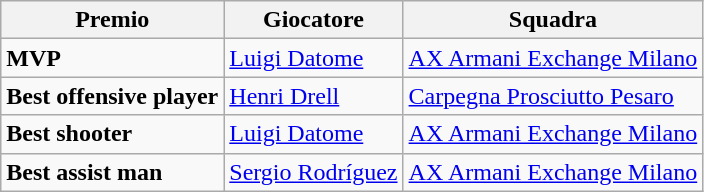<table class=wikitable>
<tr>
<th>Premio</th>
<th>Giocatore</th>
<th>Squadra</th>
</tr>
<tr>
<td><strong>MVP</strong></td>
<td> <a href='#'>Luigi Datome</a></td>
<td><a href='#'>AX Armani Exchange Milano</a></td>
</tr>
<tr>
<td><strong>Best offensive player</strong></td>
<td> <a href='#'>Henri Drell</a></td>
<td><a href='#'>Carpegna Prosciutto Pesaro</a></td>
</tr>
<tr>
<td><strong>Best shooter</strong></td>
<td> <a href='#'>Luigi Datome</a></td>
<td><a href='#'>AX Armani Exchange Milano</a></td>
</tr>
<tr>
<td><strong>Best assist man</strong></td>
<td> <a href='#'>Sergio Rodríguez</a></td>
<td><a href='#'>AX Armani Exchange Milano</a></td>
</tr>
</table>
